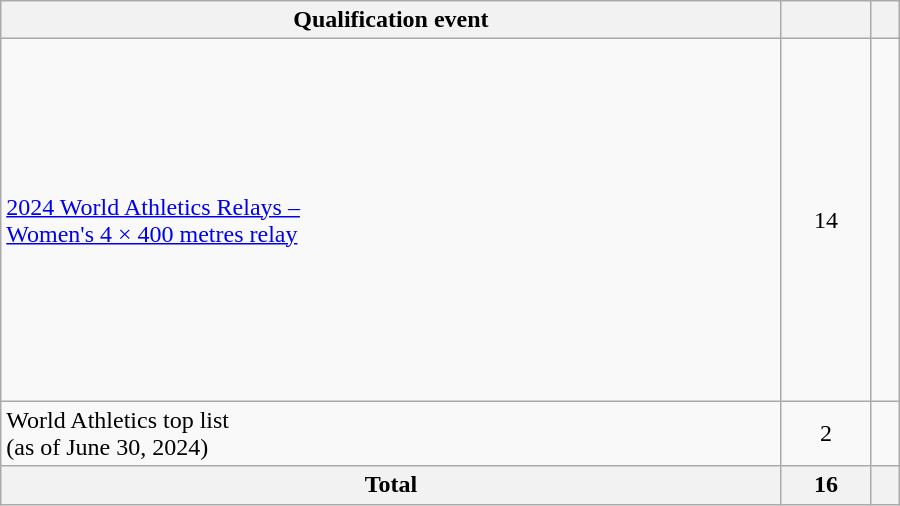<table class=wikitable style="text-align:left" width=600>
<tr>
<th>Qualification event</th>
<th></th>
<th></th>
</tr>
<tr>
<td><a href='#'>2024 World Athletics Relays –<br>Women's 4 × 400 metres relay</a></td>
<td align=center>14</td>
<td><br><br><br><br><br><br><br><br><br><br><br><br><br></td>
</tr>
<tr>
<td>World Athletics top list<br>(as of June 30, 2024)</td>
<td align=center>2</td>
<td><br></td>
</tr>
<tr>
<th>Total</th>
<th>16</th>
<th></th>
</tr>
</table>
